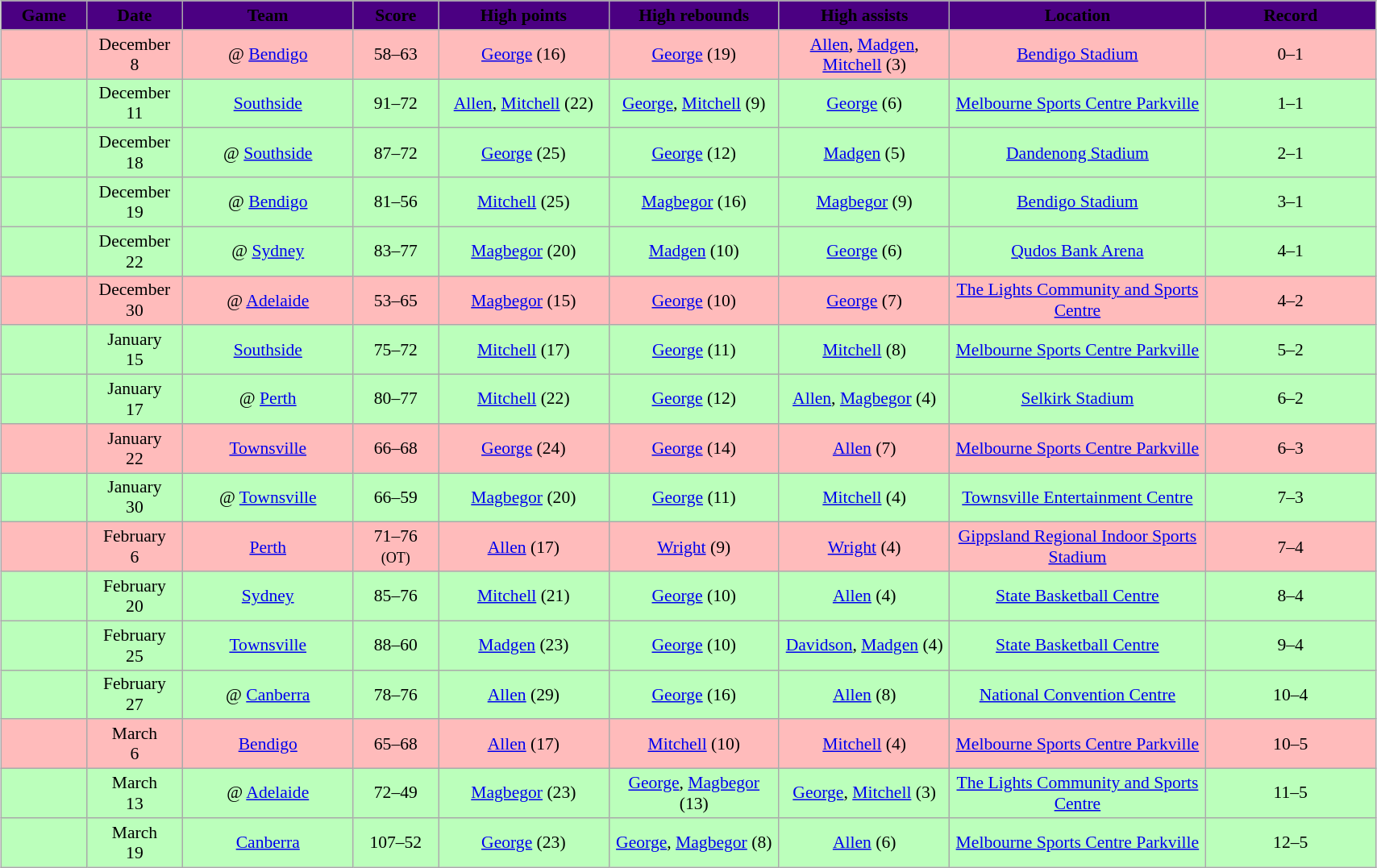<table class="wikitable" style="font-size:90%; text-align: center; width: 90%; margin:1em auto;">
<tr>
<th style="background:indigo; width: 5%;"><span>Game</span></th>
<th style="background:indigo; width: 5%;"><span>Date</span></th>
<th style="background:indigo; width: 10%;"><span>Team</span></th>
<th style="background:indigo; width: 5%;"><span>Score</span></th>
<th style="background:indigo; width: 10%;"><span>High points</span></th>
<th style="background:indigo; width: 10%;"><span>High rebounds</span></th>
<th style="background:indigo; width: 10%;"><span>High assists</span></th>
<th style="background:indigo; width: 15%;"><span>Location</span></th>
<th style="background:indigo; width: 10%;"><span>Record</span></th>
</tr>
<tr style= "background:#fbb;">
<td></td>
<td>December <br> 8</td>
<td>@ <a href='#'>Bendigo</a></td>
<td>58–63</td>
<td><a href='#'>George</a> (16)</td>
<td><a href='#'>George</a> (19)</td>
<td><a href='#'>Allen</a>, <a href='#'>Madgen</a>, <a href='#'>Mitchell</a> (3)</td>
<td><a href='#'>Bendigo Stadium</a></td>
<td>0–1</td>
</tr>
<tr style= "background:#bfb;">
<td></td>
<td>December <br> 11</td>
<td><a href='#'>Southside</a></td>
<td>91–72</td>
<td><a href='#'>Allen</a>, <a href='#'>Mitchell</a> (22)</td>
<td><a href='#'>George</a>, <a href='#'>Mitchell</a> (9)</td>
<td><a href='#'>George</a> (6)</td>
<td><a href='#'>Melbourne Sports Centre Parkville</a></td>
<td>1–1</td>
</tr>
<tr style= "background:#bfb;">
<td></td>
<td>December <br> 18</td>
<td>@ <a href='#'>Southside</a></td>
<td>87–72</td>
<td><a href='#'>George</a> (25)</td>
<td><a href='#'>George</a> (12)</td>
<td><a href='#'>Madgen</a> (5)</td>
<td><a href='#'>Dandenong Stadium</a></td>
<td>2–1</td>
</tr>
<tr style= "background:#bfb;">
<td></td>
<td>December <br> 19</td>
<td>@ <a href='#'>Bendigo</a></td>
<td>81–56</td>
<td><a href='#'>Mitchell</a> (25)</td>
<td><a href='#'>Magbegor</a> (16)</td>
<td><a href='#'>Magbegor</a> (9)</td>
<td><a href='#'>Bendigo Stadium</a></td>
<td>3–1</td>
</tr>
<tr style= "background:#bfb;">
<td></td>
<td>December <br> 22</td>
<td>@ <a href='#'>Sydney</a></td>
<td>83–77</td>
<td><a href='#'>Magbegor</a> (20)</td>
<td><a href='#'>Madgen</a> (10)</td>
<td><a href='#'>George</a> (6)</td>
<td><a href='#'>Qudos Bank Arena</a></td>
<td>4–1</td>
</tr>
<tr style= "background:#fbb;">
<td></td>
<td>December <br> 30</td>
<td>@ <a href='#'>Adelaide</a></td>
<td>53–65</td>
<td><a href='#'>Magbegor</a> (15)</td>
<td><a href='#'>George</a> (10)</td>
<td><a href='#'>George</a> (7)</td>
<td><a href='#'>The Lights Community and Sports Centre</a></td>
<td>4–2</td>
</tr>
<tr style= "background:#bfb;">
<td></td>
<td>January <br> 15</td>
<td><a href='#'>Southside</a></td>
<td>75–72</td>
<td><a href='#'>Mitchell</a> (17)</td>
<td><a href='#'>George</a> (11)</td>
<td><a href='#'>Mitchell</a> (8)</td>
<td><a href='#'>Melbourne Sports Centre Parkville</a></td>
<td>5–2</td>
</tr>
<tr style= "background:#bfb;">
<td></td>
<td>January <br> 17</td>
<td>@ <a href='#'>Perth</a></td>
<td>80–77</td>
<td><a href='#'>Mitchell</a> (22)</td>
<td><a href='#'>George</a> (12)</td>
<td><a href='#'>Allen</a>, <a href='#'>Magbegor</a> (4)</td>
<td><a href='#'>Selkirk Stadium</a></td>
<td>6–2</td>
</tr>
<tr style= "background:#fbb;">
<td></td>
<td>January <br> 22</td>
<td><a href='#'>Townsville</a></td>
<td>66–68</td>
<td><a href='#'>George</a> (24)</td>
<td><a href='#'>George</a> (14)</td>
<td><a href='#'>Allen</a> (7)</td>
<td><a href='#'>Melbourne Sports Centre Parkville</a></td>
<td>6–3</td>
</tr>
<tr style= "background:#bfb;">
<td></td>
<td>January <br> 30</td>
<td>@ <a href='#'>Townsville</a></td>
<td>66–59</td>
<td><a href='#'>Magbegor</a> (20)</td>
<td><a href='#'>George</a> (11)</td>
<td><a href='#'>Mitchell</a> (4)</td>
<td><a href='#'>Townsville Entertainment Centre</a></td>
<td>7–3</td>
</tr>
<tr style= "background:#fbb;">
<td></td>
<td>February <br> 6</td>
<td><a href='#'>Perth</a></td>
<td>71–76 <br><small>(OT)</small></td>
<td><a href='#'>Allen</a> (17)</td>
<td><a href='#'>Wright</a> (9)</td>
<td><a href='#'>Wright</a> (4)</td>
<td><a href='#'>Gippsland Regional Indoor Sports Stadium</a></td>
<td>7–4</td>
</tr>
<tr style= "background:#bfb;">
<td></td>
<td>February <br> 20</td>
<td><a href='#'>Sydney</a></td>
<td>85–76</td>
<td><a href='#'>Mitchell</a> (21)</td>
<td><a href='#'>George</a> (10)</td>
<td><a href='#'>Allen</a> (4)</td>
<td><a href='#'>State Basketball Centre</a></td>
<td>8–4</td>
</tr>
<tr style= "background:#bfb;">
<td></td>
<td>February <br> 25</td>
<td><a href='#'>Townsville</a></td>
<td>88–60</td>
<td><a href='#'>Madgen</a> (23)</td>
<td><a href='#'>George</a> (10)</td>
<td><a href='#'>Davidson</a>, <a href='#'>Madgen</a> (4)</td>
<td><a href='#'>State Basketball Centre</a></td>
<td>9–4</td>
</tr>
<tr style= "background:#bfb;">
<td></td>
<td>February <br> 27</td>
<td>@ <a href='#'>Canberra</a></td>
<td>78–76</td>
<td><a href='#'>Allen</a> (29)</td>
<td><a href='#'>George</a> (16)</td>
<td><a href='#'>Allen</a> (8)</td>
<td><a href='#'>National Convention Centre</a></td>
<td>10–4</td>
</tr>
<tr style= "background:#fbb;">
<td></td>
<td>March <br> 6</td>
<td><a href='#'>Bendigo</a></td>
<td>65–68</td>
<td><a href='#'>Allen</a> (17)</td>
<td><a href='#'>Mitchell</a> (10)</td>
<td><a href='#'>Mitchell</a> (4)</td>
<td><a href='#'>Melbourne Sports Centre Parkville</a></td>
<td>10–5</td>
</tr>
<tr style= "background:#bfb;">
<td></td>
<td>March <br> 13</td>
<td>@ <a href='#'>Adelaide</a></td>
<td>72–49</td>
<td><a href='#'>Magbegor</a> (23)</td>
<td><a href='#'>George</a>, <a href='#'>Magbegor</a> (13)</td>
<td><a href='#'>George</a>, <a href='#'>Mitchell</a> (3)</td>
<td><a href='#'>The Lights Community and Sports Centre</a></td>
<td>11–5</td>
</tr>
<tr style= "background:#bfb;">
<td></td>
<td>March <br> 19</td>
<td><a href='#'>Canberra</a></td>
<td>107–52</td>
<td><a href='#'>George</a> (23)</td>
<td><a href='#'>George</a>, <a href='#'>Magbegor</a> (8)</td>
<td><a href='#'>Allen</a> (6)</td>
<td><a href='#'>Melbourne Sports Centre Parkville</a></td>
<td>12–5</td>
</tr>
</table>
